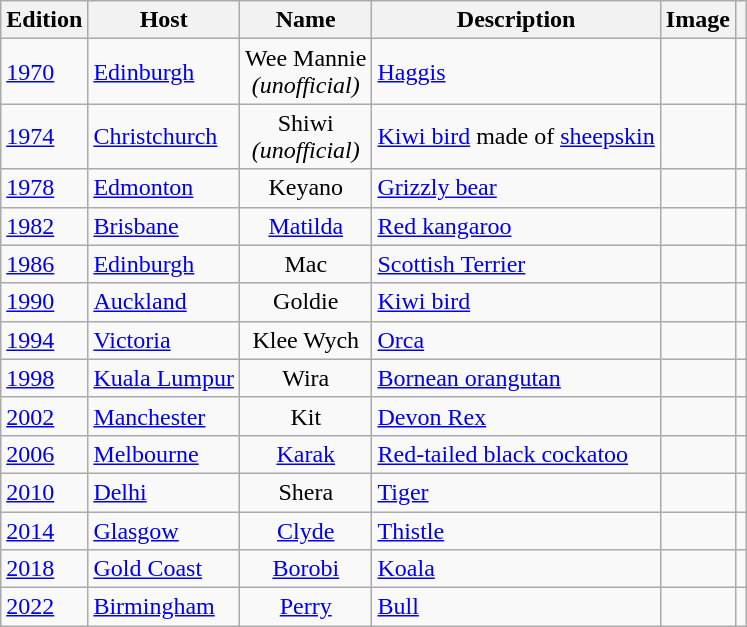<table class="wikitable">
<tr>
<th>Edition</th>
<th>Host</th>
<th>Name</th>
<th>Description</th>
<th>Image</th>
<th></th>
</tr>
<tr>
<td><a href='#'>1970</a></td>
<td> <a href='#'>Edinburgh</a></td>
<td style="text-align:center;">Wee Mannie<br><em>(unofficial)</em></td>
<td><a href='#'>Haggis</a></td>
<td></td>
<td></td>
</tr>
<tr>
<td><a href='#'>1974</a></td>
<td> <a href='#'>Christchurch</a></td>
<td style="text-align:center;">Shiwi<br><em>(unofficial)</em></td>
<td><a href='#'>Kiwi bird</a> made of <a href='#'>sheepskin</a></td>
<td></td>
<td></td>
</tr>
<tr>
<td><a href='#'>1978</a></td>
<td> <a href='#'>Edmonton</a></td>
<td style="text-align:center;">Keyano</td>
<td><a href='#'>Grizzly bear</a></td>
<td></td>
<td></td>
</tr>
<tr>
<td><a href='#'>1982</a></td>
<td> <a href='#'>Brisbane</a></td>
<td style="text-align:center;"><a href='#'>Matilda</a></td>
<td><a href='#'>Red kangaroo</a></td>
<td></td>
<td></td>
</tr>
<tr>
<td><a href='#'>1986</a></td>
<td> <a href='#'>Edinburgh</a></td>
<td style="text-align:center;">Mac</td>
<td><a href='#'>Scottish Terrier</a></td>
<td></td>
<td></td>
</tr>
<tr>
<td><a href='#'>1990</a></td>
<td> <a href='#'>Auckland</a></td>
<td style="text-align:center;">Goldie</td>
<td><a href='#'>Kiwi bird</a></td>
<td></td>
<td></td>
</tr>
<tr>
<td><a href='#'>1994</a></td>
<td> <a href='#'>Victoria</a></td>
<td style="text-align:center;">Klee Wych</td>
<td><a href='#'>Orca</a></td>
<td></td>
<td></td>
</tr>
<tr>
<td><a href='#'>1998</a></td>
<td> <a href='#'>Kuala Lumpur</a></td>
<td style="text-align:center;">Wira</td>
<td><a href='#'>Bornean orangutan</a></td>
<td></td>
<td></td>
</tr>
<tr>
<td><a href='#'>2002</a></td>
<td> <a href='#'>Manchester</a></td>
<td style="text-align:center;">Kit</td>
<td><a href='#'>Devon Rex</a></td>
<td></td>
<td></td>
</tr>
<tr>
<td><a href='#'>2006</a></td>
<td> <a href='#'>Melbourne</a></td>
<td style="text-align:center;"><a href='#'>Karak</a></td>
<td><a href='#'>Red-tailed black cockatoo</a></td>
<td></td>
<td></td>
</tr>
<tr>
<td><a href='#'>2010</a></td>
<td> <a href='#'>Delhi</a></td>
<td style="text-align:center;">Shera</td>
<td><a href='#'>Tiger</a></td>
<td></td>
<td></td>
</tr>
<tr>
<td><a href='#'>2014</a></td>
<td> <a href='#'>Glasgow</a></td>
<td style="text-align:center;"><a href='#'>Clyde</a></td>
<td><a href='#'>Thistle</a></td>
<td></td>
<td></td>
</tr>
<tr>
<td><a href='#'>2018</a></td>
<td> <a href='#'>Gold Coast</a></td>
<td style="text-align:center;"><a href='#'>Borobi</a></td>
<td><a href='#'>Koala</a></td>
<td></td>
<td></td>
</tr>
<tr>
<td><a href='#'>2022</a></td>
<td> <a href='#'>Birmingham</a></td>
<td style="text-align:center;"><a href='#'>Perry</a></td>
<td><a href='#'>Bull</a></td>
<td></td>
<td></td>
</tr>
</table>
